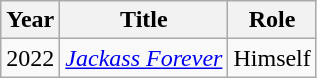<table class="wikitable">
<tr>
<th>Year</th>
<th>Title</th>
<th>Role</th>
</tr>
<tr>
<td rowspan="2">2022</td>
<td><em><a href='#'>Jackass Forever</a></em></td>
<td>Himself</td>
</tr>
</table>
